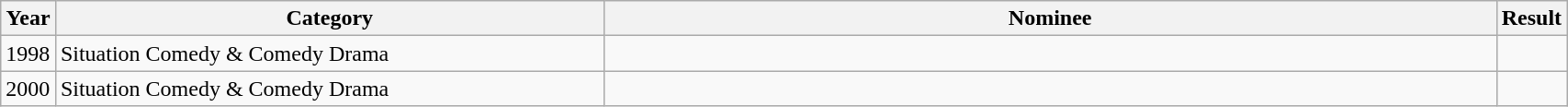<table class="wikitable" width="90%">
<tr>
<th width="3.5%">Year</th>
<th width="35%">Category</th>
<th>Nominee</th>
<th width="3.5%">Result</th>
</tr>
<tr>
<td>1998</td>
<td>Situation Comedy & Comedy Drama</td>
<td></td>
<td></td>
</tr>
<tr>
<td>2000</td>
<td>Situation Comedy & Comedy Drama</td>
<td></td>
<td></td>
</tr>
</table>
